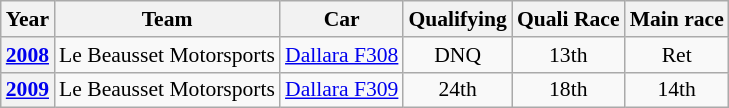<table class="wikitable" style="text-align:center; font-size:90%">
<tr>
<th>Year</th>
<th>Team</th>
<th>Car</th>
<th>Qualifying</th>
<th>Quali Race</th>
<th>Main race</th>
</tr>
<tr>
<th><a href='#'>2008</a></th>
<td align="left"> Le Beausset Motorsports</td>
<td align="left"><a href='#'>Dallara F308</a></td>
<td>DNQ</td>
<td>13th</td>
<td>Ret</td>
</tr>
<tr>
<th><a href='#'>2009</a></th>
<td align="left"> Le Beausset Motorsports</td>
<td align="left"><a href='#'>Dallara F309</a></td>
<td>24th</td>
<td>18th</td>
<td>14th</td>
</tr>
</table>
